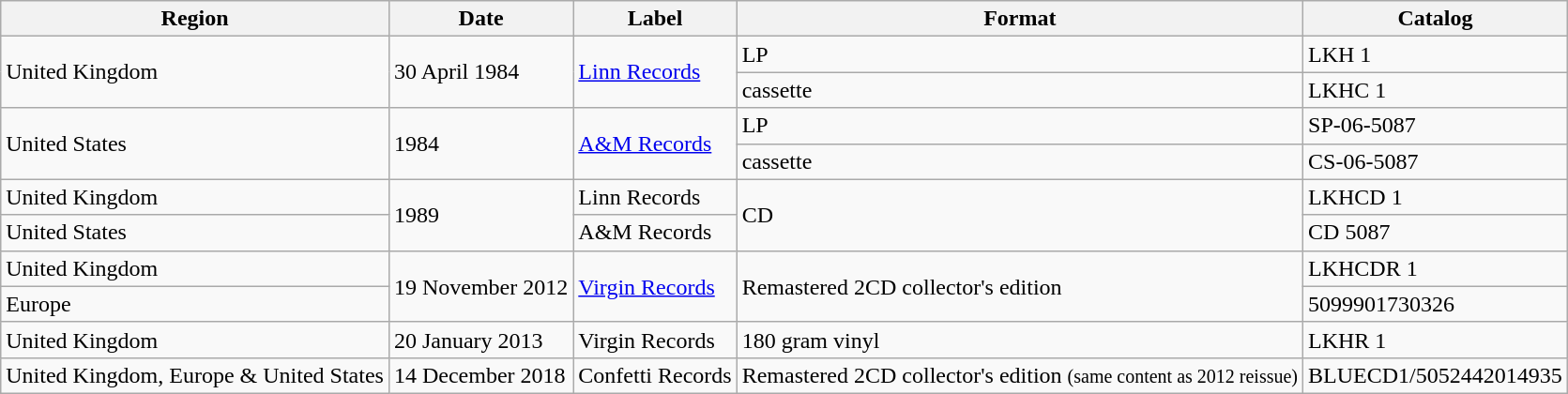<table class="wikitable">
<tr>
<th>Region</th>
<th>Date</th>
<th>Label</th>
<th>Format</th>
<th>Catalog</th>
</tr>
<tr>
<td rowspan="2">United Kingdom</td>
<td rowspan="2">30 April 1984</td>
<td rowspan="2"><a href='#'>Linn Records</a></td>
<td>LP</td>
<td>LKH 1</td>
</tr>
<tr>
<td>cassette</td>
<td>LKHC 1</td>
</tr>
<tr>
<td rowspan="2">United States</td>
<td rowspan="2">1984</td>
<td rowspan="2"><a href='#'>A&M Records</a></td>
<td>LP</td>
<td>SP-06-5087</td>
</tr>
<tr>
<td>cassette</td>
<td>CS-06-5087</td>
</tr>
<tr>
<td>United Kingdom</td>
<td rowspan="2">1989</td>
<td>Linn Records</td>
<td rowspan="2">CD</td>
<td>LKHCD 1</td>
</tr>
<tr>
<td>United States</td>
<td>A&M Records</td>
<td>CD 5087</td>
</tr>
<tr>
<td>United Kingdom</td>
<td rowspan="2">19 November 2012</td>
<td rowspan="2"><a href='#'>Virgin Records</a></td>
<td rowspan="2">Remastered 2CD collector's edition</td>
<td>LKHCDR 1</td>
</tr>
<tr>
<td>Europe</td>
<td>5099901730326</td>
</tr>
<tr>
<td>United Kingdom</td>
<td>20 January 2013</td>
<td>Virgin Records</td>
<td>180 gram vinyl</td>
<td>LKHR 1</td>
</tr>
<tr>
<td>United Kingdom, Europe & United States</td>
<td>14 December 2018</td>
<td>Confetti Records</td>
<td>Remastered 2CD collector's edition <small>(same content as 2012 reissue)</small></td>
<td>BLUECD1/5052442014935</td>
</tr>
</table>
